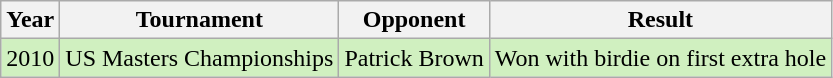<table class="wikitable">
<tr>
<th>Year</th>
<th>Tournament</th>
<th>Opponent</th>
<th>Result</th>
</tr>
<tr style="background:#d0f0c0;">
<td>2010</td>
<td>US Masters Championships</td>
<td>Patrick Brown</td>
<td>Won with birdie on first extra hole </td>
</tr>
</table>
